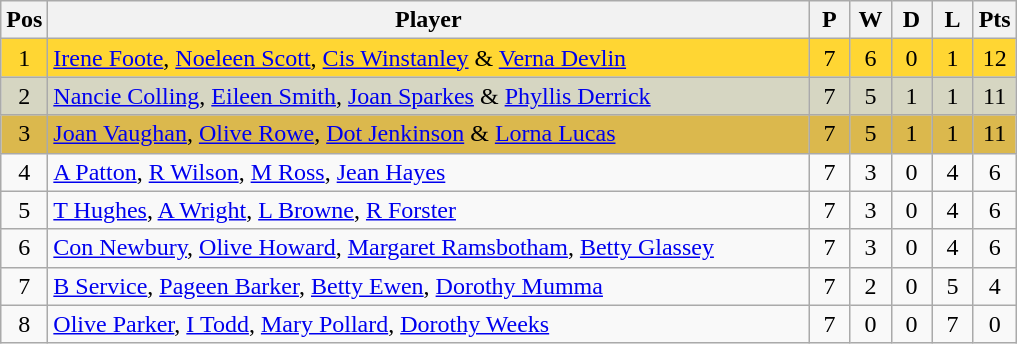<table class="wikitable" style="font-size: 100%">
<tr>
<th width=20>Pos</th>
<th width=500>Player</th>
<th width=20>P</th>
<th width=20>W</th>
<th width=20>D</th>
<th width=20>L</th>
<th width=20>Pts</th>
</tr>
<tr align=center style="background: #FFD633;">
<td>1</td>
<td align="left"> <a href='#'>Irene Foote</a>, <a href='#'>Noeleen Scott</a>, <a href='#'>Cis Winstanley</a> & <a href='#'>Verna Devlin</a></td>
<td>7</td>
<td>6</td>
<td>0</td>
<td>1</td>
<td>12</td>
</tr>
<tr align=center style="background: #D6D6C2;">
<td>2</td>
<td align="left"> <a href='#'>Nancie Colling</a>, <a href='#'>Eileen Smith</a>, <a href='#'>Joan Sparkes</a> & <a href='#'>Phyllis Derrick</a></td>
<td>7</td>
<td>5</td>
<td>1</td>
<td>1</td>
<td>11</td>
</tr>
<tr align=center style="background: #DBB84D;">
<td>3</td>
<td align="left"> <a href='#'>Joan Vaughan</a>, <a href='#'>Olive Rowe</a>, <a href='#'>Dot Jenkinson</a> & <a href='#'>Lorna Lucas</a></td>
<td>7</td>
<td>5</td>
<td>1</td>
<td>1</td>
<td>11</td>
</tr>
<tr align=center>
<td>4</td>
<td align="left"> <a href='#'>A Patton</a>, <a href='#'>R Wilson</a>, <a href='#'>M Ross</a>, <a href='#'>Jean Hayes</a></td>
<td>7</td>
<td>3</td>
<td>0</td>
<td>4</td>
<td>6</td>
</tr>
<tr align=center>
<td>5</td>
<td align="left"> <a href='#'>T Hughes</a>, <a href='#'>A Wright</a>, <a href='#'>L Browne</a>, <a href='#'>R Forster</a></td>
<td>7</td>
<td>3</td>
<td>0</td>
<td>4</td>
<td>6</td>
</tr>
<tr align=center>
<td>6</td>
<td align="left"> <a href='#'>Con Newbury</a>, <a href='#'>Olive Howard</a>, <a href='#'>Margaret Ramsbotham</a>, <a href='#'>Betty Glassey</a></td>
<td>7</td>
<td>3</td>
<td>0</td>
<td>4</td>
<td>6</td>
</tr>
<tr align=center>
<td>7</td>
<td align="left"> <a href='#'>B Service</a>, <a href='#'>Pageen Barker</a>, <a href='#'>Betty Ewen</a>, <a href='#'>Dorothy Mumma</a></td>
<td>7</td>
<td>2</td>
<td>0</td>
<td>5</td>
<td>4</td>
</tr>
<tr align=center>
<td>8</td>
<td align="left"> <a href='#'>Olive Parker</a>, <a href='#'>I Todd</a>, <a href='#'>Mary Pollard</a>, <a href='#'>Dorothy Weeks</a></td>
<td>7</td>
<td>0</td>
<td>0</td>
<td>7</td>
<td>0</td>
</tr>
</table>
